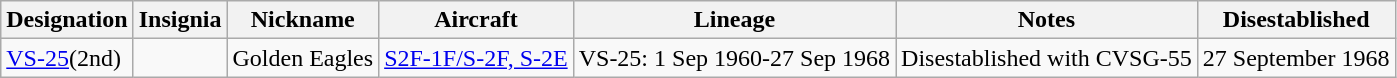<table class="wikitable">
<tr>
<th>Designation</th>
<th>Insignia</th>
<th>Nickname</th>
<th>Aircraft</th>
<th>Lineage</th>
<th>Notes</th>
<th>Disestablished</th>
</tr>
<tr>
<td><a href='#'>VS-25</a>(2nd)</td>
<td></td>
<td>Golden Eagles</td>
<td><a href='#'>S2F-1F/S-2F, S-2E</a></td>
<td style="white-space: nowrap;">VS-25: 1 Sep 1960-27 Sep 1968</td>
<td>Disestablished with CVSG-55</td>
<td>27 September 1968</td>
</tr>
</table>
